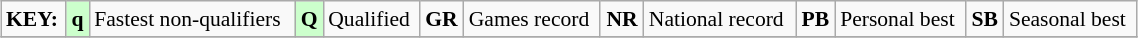<table class="wikitable" style="margin:0.5em auto; font-size:90%;position:relative;" width=60%>
<tr>
<td><strong>KEY:</strong></td>
<td bgcolor=ccffcc align=center><strong>q</strong></td>
<td>Fastest non-qualifiers</td>
<td bgcolor=ccffcc align=center><strong>Q</strong></td>
<td>Qualified</td>
<td align=center><strong>GR</strong></td>
<td>Games record</td>
<td align=center><strong>NR</strong></td>
<td>National record</td>
<td align=center><strong>PB</strong></td>
<td>Personal best</td>
<td align=center><strong>SB</strong></td>
<td>Seasonal best</td>
</tr>
<tr>
</tr>
</table>
